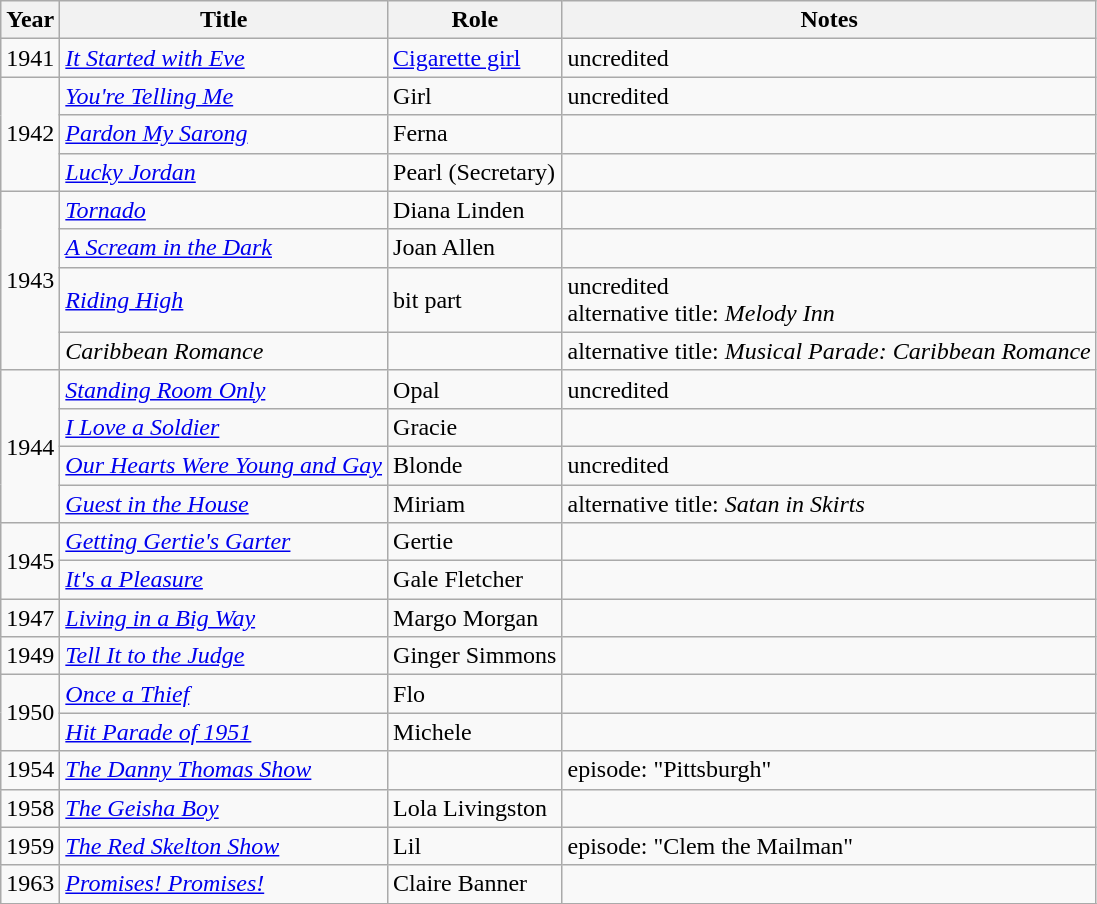<table class="wikitable sortable">
<tr>
<th>Year</th>
<th>Title</th>
<th>Role</th>
<th class="unsortable">Notes</th>
</tr>
<tr>
<td>1941</td>
<td><em><a href='#'>It Started with Eve</a></em></td>
<td><a href='#'>Cigarette girl</a></td>
<td>uncredited</td>
</tr>
<tr>
<td rowspan=3>1942</td>
<td><em><a href='#'>You're Telling Me</a></em></td>
<td>Girl</td>
<td>uncredited</td>
</tr>
<tr>
<td><em><a href='#'>Pardon My Sarong</a></em></td>
<td>Ferna</td>
<td></td>
</tr>
<tr>
<td><em><a href='#'>Lucky Jordan</a></em></td>
<td>Pearl (Secretary)</td>
<td></td>
</tr>
<tr>
<td rowspan=4>1943</td>
<td><em><a href='#'>Tornado</a></em></td>
<td>Diana Linden</td>
<td></td>
</tr>
<tr>
<td><em><a href='#'>A Scream in the Dark</a></em></td>
<td>Joan Allen</td>
<td></td>
</tr>
<tr>
<td><em><a href='#'>Riding High</a></em></td>
<td>bit part</td>
<td>uncredited<br>alternative title: <em>Melody Inn</em></td>
</tr>
<tr>
<td><em>Caribbean Romance</em></td>
<td></td>
<td>alternative title: <em>Musical Parade: Caribbean Romance</em></td>
</tr>
<tr>
<td rowspan=4>1944</td>
<td><em><a href='#'>Standing Room Only</a></em></td>
<td>Opal</td>
<td>uncredited</td>
</tr>
<tr>
<td><em><a href='#'>I Love a Soldier</a></em></td>
<td>Gracie</td>
<td></td>
</tr>
<tr>
<td><em><a href='#'>Our Hearts Were Young and Gay</a></em></td>
<td>Blonde</td>
<td>uncredited</td>
</tr>
<tr>
<td><em><a href='#'>Guest in the House</a></em></td>
<td>Miriam</td>
<td>alternative title: <em>Satan in Skirts</em></td>
</tr>
<tr>
<td rowspan=2>1945</td>
<td><em><a href='#'>Getting Gertie's Garter</a></em></td>
<td>Gertie</td>
<td></td>
</tr>
<tr>
<td><em><a href='#'>It's a Pleasure</a></em></td>
<td>Gale Fletcher</td>
<td></td>
</tr>
<tr>
<td>1947</td>
<td><em><a href='#'>Living in a Big Way</a></em></td>
<td>Margo Morgan</td>
<td></td>
</tr>
<tr>
<td>1949</td>
<td><em><a href='#'>Tell It to the Judge</a></em></td>
<td>Ginger Simmons</td>
<td></td>
</tr>
<tr>
<td rowspan=2>1950</td>
<td><em><a href='#'>Once a Thief</a></em></td>
<td>Flo</td>
<td></td>
</tr>
<tr>
<td><em><a href='#'>Hit Parade of 1951</a></em></td>
<td>Michele</td>
<td></td>
</tr>
<tr>
<td>1954</td>
<td><em><a href='#'>The Danny Thomas Show</a></em></td>
<td></td>
<td>episode: "Pittsburgh"</td>
</tr>
<tr>
<td>1958</td>
<td><em><a href='#'>The Geisha Boy</a></em></td>
<td>Lola Livingston</td>
<td></td>
</tr>
<tr>
<td>1959</td>
<td><em><a href='#'>The Red Skelton Show</a></em></td>
<td>Lil</td>
<td>episode: "Clem the Mailman"</td>
</tr>
<tr>
<td>1963</td>
<td><em><a href='#'>Promises! Promises!</a></em></td>
<td>Claire Banner</td>
<td></td>
</tr>
<tr>
</tr>
</table>
